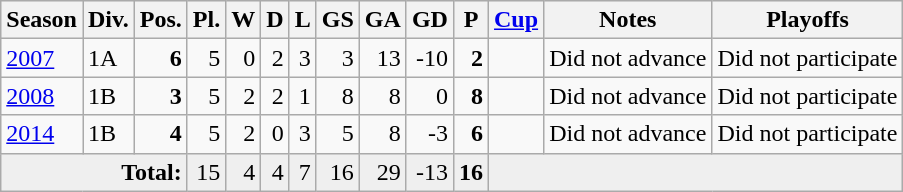<table class="wikitable">
<tr style="background:#efefef;">
<th>Season</th>
<th>Div.</th>
<th>Pos.</th>
<th>Pl.</th>
<th>W</th>
<th>D</th>
<th>L</th>
<th>GS</th>
<th>GA</th>
<th>GD</th>
<th>P</th>
<th><a href='#'>Cup</a></th>
<th>Notes</th>
<th>Playoffs</th>
</tr>
<tr>
<td><a href='#'>2007</a></td>
<td>1A</td>
<td align=right><strong>6</strong></td>
<td align=right>5</td>
<td align=right>0</td>
<td align=right>2</td>
<td align=right>3</td>
<td align=right>3</td>
<td align=right>13</td>
<td align=right>-10</td>
<td align=right><strong>2</strong></td>
<td></td>
<td>Did not advance</td>
<td>Did not participate</td>
</tr>
<tr>
<td><a href='#'>2008</a></td>
<td>1B</td>
<td align=right><strong>3</strong></td>
<td align=right>5</td>
<td align=right>2</td>
<td align=right>2</td>
<td align=right>1</td>
<td align=right>8</td>
<td align=right>8</td>
<td align=right>0</td>
<td align=right><strong>8</strong></td>
<td></td>
<td>Did not advance</td>
<td>Did not participate</td>
</tr>
<tr>
<td><a href='#'>2014</a></td>
<td>1B</td>
<td align=right><strong>4</strong></td>
<td align=right>5</td>
<td align=right>2</td>
<td align=right>0</td>
<td align=right>3</td>
<td align=right>5</td>
<td align=right>8</td>
<td align=right>-3</td>
<td align=right><strong>6</strong></td>
<td></td>
<td>Did not advance</td>
<td>Did not participate</td>
</tr>
<tr style="background:#efefef">
<td align=right colspan=3><strong>Total:</strong></td>
<td align=right>15</td>
<td align=right>4</td>
<td align=right>4</td>
<td align=right>7</td>
<td align=right>16</td>
<td align=right>29</td>
<td align=right>-13</td>
<td align=right><strong>16</strong></td>
<td colspan=3 bgcolor=#efefef></td>
</tr>
</table>
